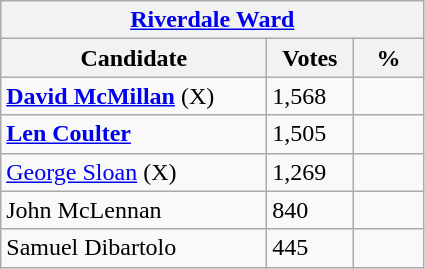<table class="wikitable">
<tr>
<th colspan="3"><a href='#'>Riverdale Ward</a></th>
</tr>
<tr>
<th style="width: 170px">Candidate</th>
<th style="width: 50px">Votes</th>
<th style="width: 40px">%</th>
</tr>
<tr>
<td><strong><a href='#'>David McMillan</a></strong> (X)</td>
<td>1,568</td>
<td></td>
</tr>
<tr>
<td><strong><a href='#'>Len Coulter</a></strong></td>
<td>1,505</td>
<td></td>
</tr>
<tr>
<td><a href='#'>George Sloan</a> (X)</td>
<td>1,269</td>
<td></td>
</tr>
<tr>
<td>John McLennan</td>
<td>840</td>
<td></td>
</tr>
<tr>
<td>Samuel Dibartolo</td>
<td>445</td>
</tr>
</table>
